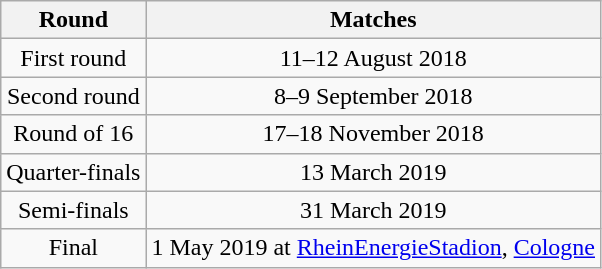<table class=wikitable style="text-align: center">
<tr>
<th>Round</th>
<th>Matches</th>
</tr>
<tr>
<td>First round</td>
<td>11–12 August 2018</td>
</tr>
<tr>
<td>Second round</td>
<td>8–9 September 2018</td>
</tr>
<tr>
<td>Round of 16</td>
<td>17–18 November 2018</td>
</tr>
<tr>
<td>Quarter-finals</td>
<td>13 March 2019</td>
</tr>
<tr>
<td>Semi-finals</td>
<td>31 March 2019</td>
</tr>
<tr>
<td>Final</td>
<td>1 May 2019 at <a href='#'>RheinEnergieStadion</a>, <a href='#'>Cologne</a></td>
</tr>
</table>
